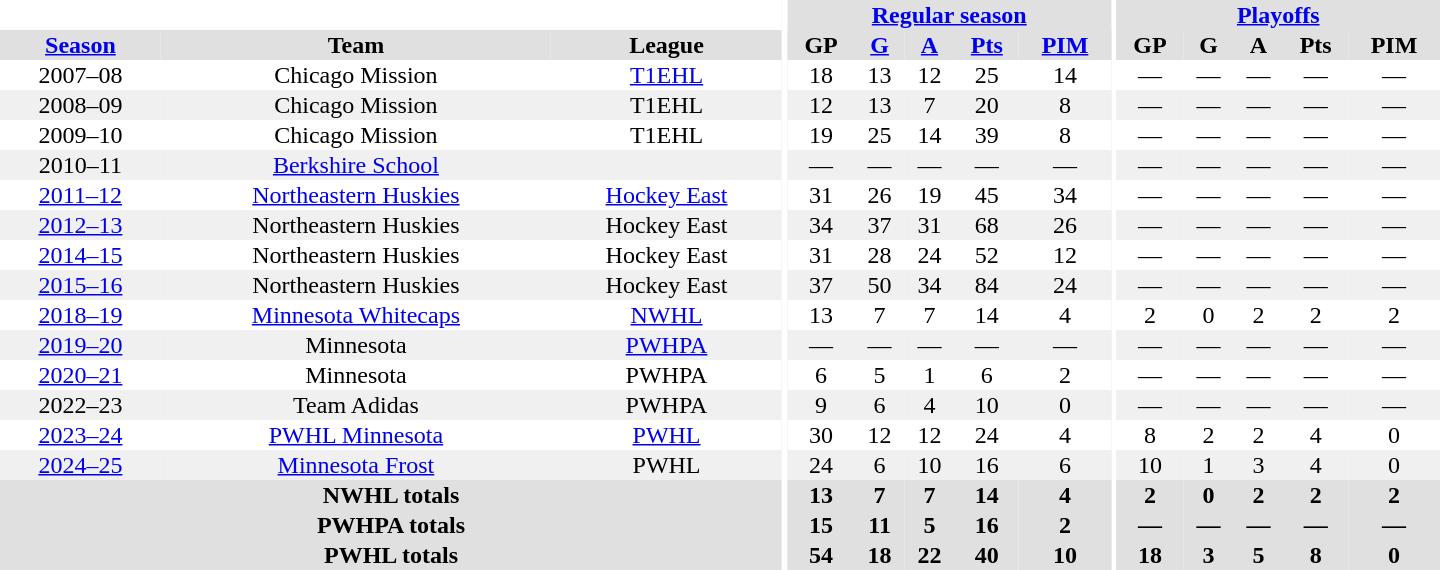<table border="0" cellpadding="1" cellspacing="0" style="text-align:center; width:60em">
<tr bgcolor="#e0e0e0">
<th colspan="3" bgcolor="#ffffff"></th>
<th rowspan="97" bgcolor="#ffffff"></th>
<th colspan="5"><a href='#'>Regular season</a></th>
<th rowspan="97" bgcolor="#ffffff"></th>
<th colspan="5"><a href='#'>Playoffs</a></th>
</tr>
<tr bgcolor="#e0e0e0">
<th><a href='#'>Season</a></th>
<th>Team</th>
<th>League</th>
<th>GP</th>
<th><a href='#'>G</a></th>
<th><a href='#'>A</a></th>
<th><a href='#'>Pts</a></th>
<th><a href='#'>PIM</a></th>
<th>GP</th>
<th>G</th>
<th>A</th>
<th>Pts</th>
<th>PIM</th>
</tr>
<tr>
<td>2007–08</td>
<td>Chicago Mission</td>
<td><a href='#'>T1EHL</a></td>
<td>18</td>
<td>13</td>
<td>12</td>
<td>25</td>
<td>14</td>
<td>—</td>
<td>—</td>
<td>—</td>
<td>—</td>
<td>—</td>
</tr>
<tr bgcolor="#f0f0f0">
<td>2008–09</td>
<td>Chicago Mission</td>
<td>T1EHL</td>
<td>12</td>
<td>13</td>
<td>7</td>
<td>20</td>
<td>8</td>
<td>—</td>
<td>—</td>
<td>—</td>
<td>—</td>
<td>—</td>
</tr>
<tr>
<td>2009–10</td>
<td>Chicago Mission</td>
<td>T1EHL</td>
<td>19</td>
<td>25</td>
<td>14</td>
<td>39</td>
<td>8</td>
<td>—</td>
<td>—</td>
<td>—</td>
<td>—</td>
<td>—</td>
</tr>
<tr bgcolor="#f0f0f0">
<td>2010–11</td>
<td><a href='#'>Berkshire School</a></td>
<td></td>
<td>—</td>
<td>—</td>
<td>—</td>
<td>—</td>
<td>—</td>
<td>—</td>
<td>—</td>
<td>—</td>
<td>—</td>
<td>—</td>
</tr>
<tr>
<td><a href='#'>2011–12</a></td>
<td><a href='#'>Northeastern Huskies</a></td>
<td><a href='#'>Hockey East</a></td>
<td>31</td>
<td>26</td>
<td>19</td>
<td>45</td>
<td>34</td>
<td>—</td>
<td>—</td>
<td>—</td>
<td>—</td>
<td>—</td>
</tr>
<tr bgcolor="#f0f0f0">
<td><a href='#'>2012–13</a></td>
<td>Northeastern Huskies</td>
<td>Hockey East</td>
<td>34</td>
<td>37</td>
<td>31</td>
<td>68</td>
<td>26</td>
<td>—</td>
<td>—</td>
<td>—</td>
<td>—</td>
<td>—</td>
</tr>
<tr>
<td><a href='#'>2014–15</a></td>
<td>Northeastern Huskies</td>
<td>Hockey East</td>
<td>31</td>
<td>28</td>
<td>24</td>
<td>52</td>
<td>12</td>
<td>—</td>
<td>—</td>
<td>—</td>
<td>—</td>
<td>—</td>
</tr>
<tr bgcolor="#f0f0f0">
<td><a href='#'>2015–16</a></td>
<td>Northeastern Huskies</td>
<td>Hockey East</td>
<td>37</td>
<td>50</td>
<td>34</td>
<td>84</td>
<td>24</td>
<td>—</td>
<td>—</td>
<td>—</td>
<td>—</td>
<td>—</td>
</tr>
<tr>
<td><a href='#'>2018–19</a></td>
<td><a href='#'>Minnesota Whitecaps</a></td>
<td><a href='#'>NWHL</a></td>
<td>13</td>
<td>7</td>
<td>7</td>
<td>14</td>
<td>4</td>
<td>2</td>
<td>0</td>
<td>2</td>
<td>2</td>
<td>2</td>
</tr>
<tr bgcolor="#f0f0f0">
<td><a href='#'>2019–20</a></td>
<td>Minnesota</td>
<td><a href='#'>PWHPA</a></td>
<td>—</td>
<td>—</td>
<td>—</td>
<td>—</td>
<td>—</td>
<td>—</td>
<td>—</td>
<td>—</td>
<td>—</td>
<td>—</td>
</tr>
<tr>
<td><a href='#'>2020–21</a></td>
<td>Minnesota</td>
<td>PWHPA</td>
<td>6</td>
<td>5</td>
<td>1</td>
<td>6</td>
<td>2</td>
<td>—</td>
<td>—</td>
<td>—</td>
<td>—</td>
<td>—</td>
</tr>
<tr bgcolor="#f0f0f0">
<td>2022–23</td>
<td>Team Adidas</td>
<td>PWHPA</td>
<td>9</td>
<td>6</td>
<td>4</td>
<td>10</td>
<td>0</td>
<td>—</td>
<td>—</td>
<td>—</td>
<td>—</td>
<td>—</td>
</tr>
<tr>
<td><a href='#'>2023–24</a></td>
<td><a href='#'>PWHL Minnesota</a></td>
<td><a href='#'>PWHL</a></td>
<td>30</td>
<td>12</td>
<td>12</td>
<td>24</td>
<td>4</td>
<td>8</td>
<td>2</td>
<td>2</td>
<td>4</td>
<td>0</td>
</tr>
<tr bgcolor="#f0f0f0">
<td><a href='#'>2024–25</a></td>
<td><a href='#'>Minnesota Frost</a></td>
<td>PWHL</td>
<td>24</td>
<td>6</td>
<td>10</td>
<td>16</td>
<td>6</td>
<td>10</td>
<td>1</td>
<td>3</td>
<td>4</td>
<td>0</td>
</tr>
<tr bgcolor="#e0e0e0">
<th colspan=3>NWHL totals</th>
<th>13</th>
<th>7</th>
<th>7</th>
<th>14</th>
<th>4</th>
<th>2</th>
<th>0</th>
<th>2</th>
<th>2</th>
<th>2</th>
</tr>
<tr bgcolor="#e0e0e0">
<th colspan=3>PWHPA totals</th>
<th>15</th>
<th>11</th>
<th>5</th>
<th>16</th>
<th>2</th>
<th>—</th>
<th>—</th>
<th>—</th>
<th>—</th>
<th>—</th>
</tr>
<tr bgcolor="#e0e0e0">
<th colspan=3>PWHL totals</th>
<th>54</th>
<th>18</th>
<th>22</th>
<th>40</th>
<th>10</th>
<th>18</th>
<th>3</th>
<th>5</th>
<th>8</th>
<th>0</th>
</tr>
</table>
